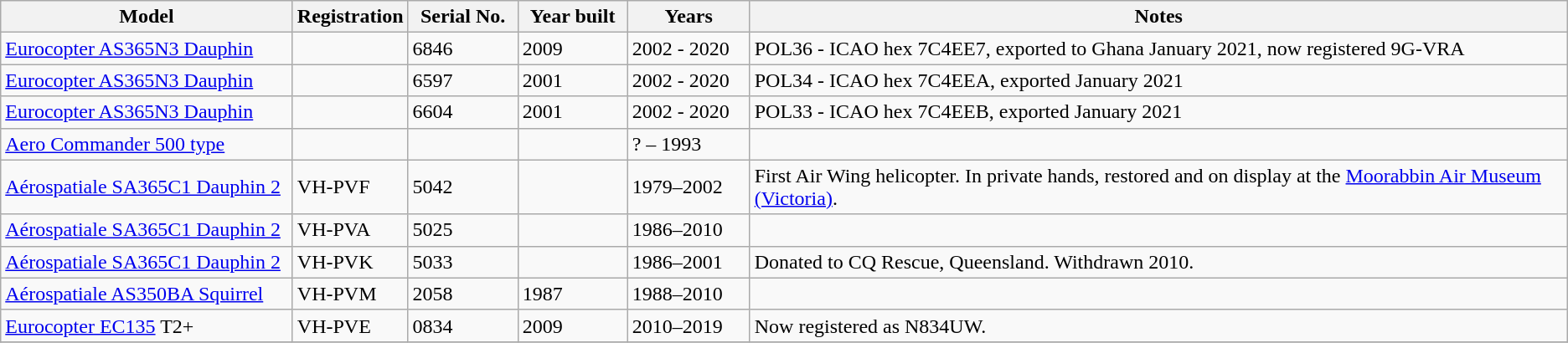<table class="wikitable">
<tr>
<th width = 225>Model</th>
<th width = 80>Registration</th>
<th width = 80>Serial No.</th>
<th width = 80>Year built</th>
<th width = 90>Years</th>
<th>Notes</th>
</tr>
<tr>
<td><a href='#'>Eurocopter AS365N3 Dauphin</a></td>
<td> </td>
<td>6846</td>
<td>2009</td>
<td>2002 - 2020</td>
<td>POL36 - ICAO hex 7C4EE7, exported to Ghana January 2021, now registered 9G-VRA</td>
</tr>
<tr>
<td><a href='#'>Eurocopter AS365N3 Dauphin</a></td>
<td></td>
<td>6597</td>
<td>2001</td>
<td>2002 - 2020</td>
<td>POL34 - ICAO hex 7C4EEA, exported January 2021</td>
</tr>
<tr>
<td><a href='#'>Eurocopter AS365N3 Dauphin</a></td>
<td></td>
<td>6604</td>
<td>2001</td>
<td>2002 - 2020</td>
<td>POL33 - ICAO hex 7C4EEB, exported January 2021</td>
</tr>
<tr>
<td><a href='#'>Aero Commander 500 type</a></td>
<td></td>
<td></td>
<td></td>
<td>? – 1993</td>
<td></td>
</tr>
<tr>
<td><a href='#'>Aérospatiale SA365C1 Dauphin 2</a></td>
<td>VH-PVF</td>
<td>5042</td>
<td></td>
<td>1979–2002</td>
<td>First Air Wing helicopter. In private hands, restored and on display at the <a href='#'>Moorabbin Air Museum (Victoria)</a>.</td>
</tr>
<tr>
<td><a href='#'>Aérospatiale SA365C1 Dauphin 2</a></td>
<td>VH-PVA</td>
<td>5025</td>
<td></td>
<td>1986–2010</td>
<td></td>
</tr>
<tr>
<td><a href='#'>Aérospatiale SA365C1 Dauphin 2</a></td>
<td>VH-PVK</td>
<td>5033</td>
<td></td>
<td>1986–2001</td>
<td>Donated to CQ Rescue, Queensland. Withdrawn 2010.</td>
</tr>
<tr>
<td><a href='#'>Aérospatiale AS350BA Squirrel</a></td>
<td>VH-PVM</td>
<td>2058</td>
<td>1987</td>
<td>1988–2010</td>
<td></td>
</tr>
<tr>
<td><a href='#'>Eurocopter EC135</a> T2+</td>
<td>VH-PVE</td>
<td>0834</td>
<td>2009</td>
<td>2010–2019</td>
<td>Now registered as N834UW.</td>
</tr>
<tr>
</tr>
</table>
